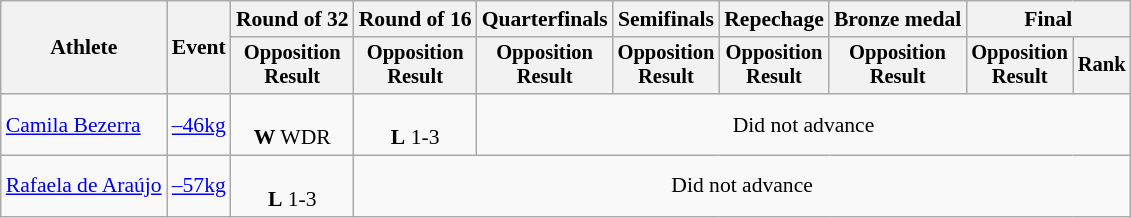<table class="wikitable" style="font-size:90%">
<tr>
<th rowspan=2>Athlete</th>
<th rowspan=2>Event</th>
<th>Round of 32</th>
<th>Round of 16</th>
<th>Quarterfinals</th>
<th>Semifinals</th>
<th>Repechage</th>
<th>Bronze medal</th>
<th colspan=2>Final</th>
</tr>
<tr style="font-size:95%">
<th>Opposition<br>Result</th>
<th>Opposition<br>Result</th>
<th>Opposition<br>Result</th>
<th>Opposition<br>Result</th>
<th>Opposition<br>Result</th>
<th>Opposition<br>Result</th>
<th>Opposition<br>Result</th>
<th>Rank</th>
</tr>
<tr align=center>
<td align=left><a href='#'>Camila Bezerra</a></td>
<td align=left><a href='#'>–46kg</a></td>
<td><br> <strong>W</strong> WDR</td>
<td><br> <strong>L</strong> 1-3</td>
<td colspan=6>Did not advance</td>
</tr>
<tr align=center>
<td align=left><a href='#'>Rafaela de Araújo</a></td>
<td align=left><a href='#'>–57kg</a></td>
<td><br> <strong>L</strong> 1-3</td>
<td colspan=7>Did not advance</td>
</tr>
</table>
